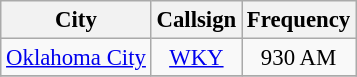<table class="wikitable" style="font-size: 95%; text-align: center;">
<tr>
<th>City</th>
<th>Callsign</th>
<th>Frequency</th>
</tr>
<tr>
<td><a href='#'>Oklahoma City</a></td>
<td><a href='#'>WKY</a></td>
<td>930 AM</td>
</tr>
<tr>
</tr>
</table>
